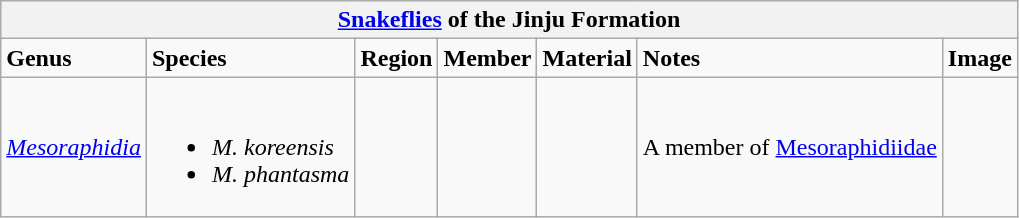<table class="wikitable">
<tr>
<th colspan="7"><a href='#'>Snakeflies</a> of the Jinju Formation</th>
</tr>
<tr>
<td><strong>Genus</strong></td>
<td><strong>Species</strong></td>
<td><strong>Region</strong></td>
<td><strong>Member</strong></td>
<td><strong>Material</strong></td>
<td><strong>Notes</strong></td>
<td><strong>Image</strong></td>
</tr>
<tr>
<td><em><a href='#'>Mesoraphidia</a></em></td>
<td><br><ul><li><em>M. koreensis</em></li><li><em>M. phantasma</em></li></ul></td>
<td></td>
<td></td>
<td></td>
<td>A member of <a href='#'>Mesoraphidiidae</a></td>
<td></td>
</tr>
</table>
